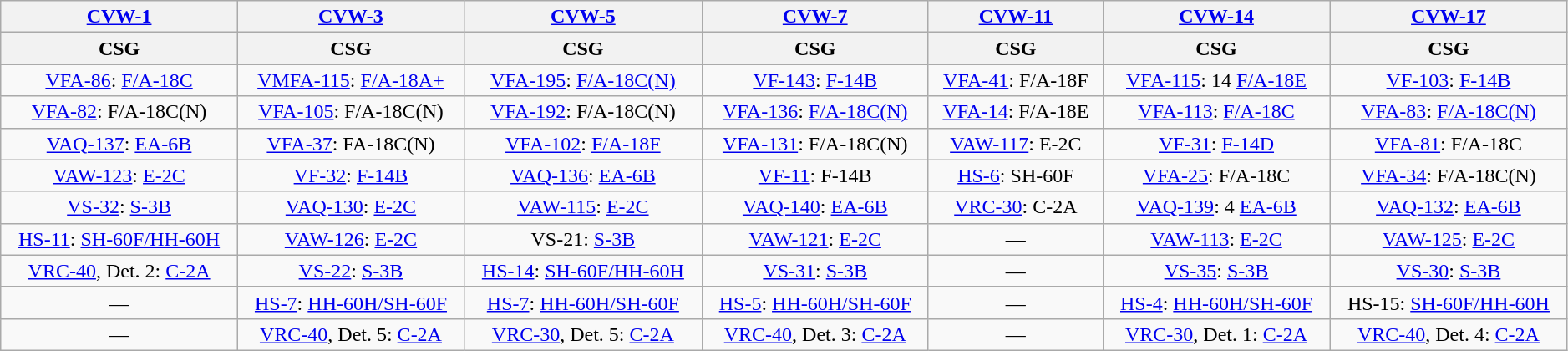<table class="wikitable" style="text-align:center" width=99%>
<tr>
<th colspan="1" align="center"><a href='#'>CVW-1</a></th>
<th colspan="1" align="center"><a href='#'>CVW-3</a></th>
<th colspan="1" align="center"><a href='#'>CVW-5</a></th>
<th colspan="1" align="center"><a href='#'>CVW-7</a></th>
<th colspan="1" align="center"><a href='#'>CVW-11</a></th>
<th colspan="1" align="center"><a href='#'>CVW-14</a></th>
<th colspan="1" align="center"><a href='#'>CVW-17</a></th>
</tr>
<tr>
<th align="center"> CSG</th>
<th align="center"> CSG</th>
<th align="center"> CSG</th>
<th align="center"> CSG</th>
<th align="center"> CSG</th>
<th align="center"> CSG</th>
<th align="center"> CSG</th>
</tr>
<tr>
<td><a href='#'>VFA-86</a>: <a href='#'>F/A-18C</a></td>
<td><a href='#'>VMFA-115</a>: <a href='#'>F/A-18A+</a></td>
<td><a href='#'>VFA-195</a>: <a href='#'>F/A-18C(N)</a></td>
<td><a href='#'>VF-143</a>: <a href='#'>F-14B</a></td>
<td><a href='#'>VFA-41</a>: F/A-18F</td>
<td><a href='#'>VFA-115</a>:  14 <a href='#'>F/A-18E</a></td>
<td><a href='#'>VF-103</a>: <a href='#'>F-14B</a></td>
</tr>
<tr>
<td><a href='#'>VFA-82</a>: F/A-18C(N)</td>
<td><a href='#'>VFA-105</a>: F/A-18C(N)</td>
<td><a href='#'>VFA-192</a>: F/A-18C(N)</td>
<td><a href='#'>VFA-136</a>: <a href='#'>F/A-18C(N)</a></td>
<td><a href='#'>VFA-14</a>: F/A-18E</td>
<td><a href='#'>VFA-113</a>: <a href='#'>F/A-18C</a></td>
<td><a href='#'>VFA-83</a>: <a href='#'>F/A-18C(N)</a></td>
</tr>
<tr>
<td><a href='#'>VAQ-137</a>: <a href='#'>EA-6B</a></td>
<td><a href='#'>VFA-37</a>: FA-18C(N)</td>
<td><a href='#'>VFA-102</a>: <a href='#'>F/A-18F</a></td>
<td><a href='#'>VFA-131</a>: F/A-18C(N)</td>
<td><a href='#'>VAW-117</a>: E-2C</td>
<td><a href='#'>VF-31</a>: <a href='#'>F-14D</a></td>
<td><a href='#'>VFA-81</a>: F/A-18C</td>
</tr>
<tr>
<td><a href='#'>VAW-123</a>: <a href='#'>E-2C</a></td>
<td><a href='#'>VF-32</a>: <a href='#'>F-14B</a></td>
<td><a href='#'>VAQ-136</a>: <a href='#'>EA-6B</a></td>
<td><a href='#'>VF-11</a>: F-14B</td>
<td><a href='#'>HS-6</a>: SH-60F</td>
<td><a href='#'>VFA-25</a>:  F/A-18C</td>
<td><a href='#'>VFA-34</a>: F/A-18C(N)</td>
</tr>
<tr>
<td><a href='#'>VS-32</a>: <a href='#'>S-3B</a></td>
<td><a href='#'>VAQ-130</a>: <a href='#'>E-2C</a></td>
<td><a href='#'>VAW-115</a>: <a href='#'>E-2C</a></td>
<td><a href='#'>VAQ-140</a>: <a href='#'>EA-6B</a></td>
<td><a href='#'>VRC-30</a>: C-2A</td>
<td><a href='#'>VAQ-139</a>:  4 <a href='#'>EA-6B</a></td>
<td><a href='#'>VAQ-132</a>: <a href='#'>EA-6B</a></td>
</tr>
<tr>
<td><a href='#'>HS-11</a>: <a href='#'>SH-60F/HH-60H</a></td>
<td><a href='#'>VAW-126</a>: <a href='#'>E-2C</a></td>
<td>VS-21: <a href='#'>S-3B</a></td>
<td><a href='#'>VAW-121</a>: <a href='#'>E-2C</a></td>
<td>—</td>
<td><a href='#'>VAW-113</a>: <a href='#'>E-2C</a></td>
<td><a href='#'>VAW-125</a>: <a href='#'>E-2C</a></td>
</tr>
<tr>
<td><a href='#'>VRC-40</a>, Det. 2: <a href='#'>C-2A</a></td>
<td><a href='#'>VS-22</a>: <a href='#'>S-3B</a></td>
<td><a href='#'>HS-14</a>: <a href='#'>SH-60F/HH-60H</a></td>
<td><a href='#'>VS-31</a>: <a href='#'>S-3B</a></td>
<td>—</td>
<td><a href='#'>VS-35</a>: <a href='#'>S-3B</a></td>
<td><a href='#'>VS-30</a>: <a href='#'>S-3B</a></td>
</tr>
<tr>
<td>—</td>
<td><a href='#'>HS-7</a>: <a href='#'>HH-60H/SH-60F</a></td>
<td><a href='#'>HS-7</a>: <a href='#'>HH-60H/SH-60F</a></td>
<td><a href='#'>HS-5</a>:  <a href='#'>HH-60H/SH-60F</a></td>
<td>—</td>
<td><a href='#'>HS-4</a>:  <a href='#'>HH-60H/SH-60F</a></td>
<td>HS-15: <a href='#'>SH-60F/HH-60H</a></td>
</tr>
<tr>
<td>—</td>
<td><a href='#'>VRC-40</a>, Det. 5: <a href='#'>C-2A</a></td>
<td><a href='#'>VRC-30</a>, Det. 5: <a href='#'>C-2A</a></td>
<td><a href='#'>VRC-40</a>, Det. 3: <a href='#'>C-2A</a></td>
<td>—</td>
<td><a href='#'>VRC-30</a>, Det. 1: <a href='#'>C-2A</a></td>
<td><a href='#'>VRC-40</a>, Det. 4: <a href='#'>C-2A</a></td>
</tr>
</table>
